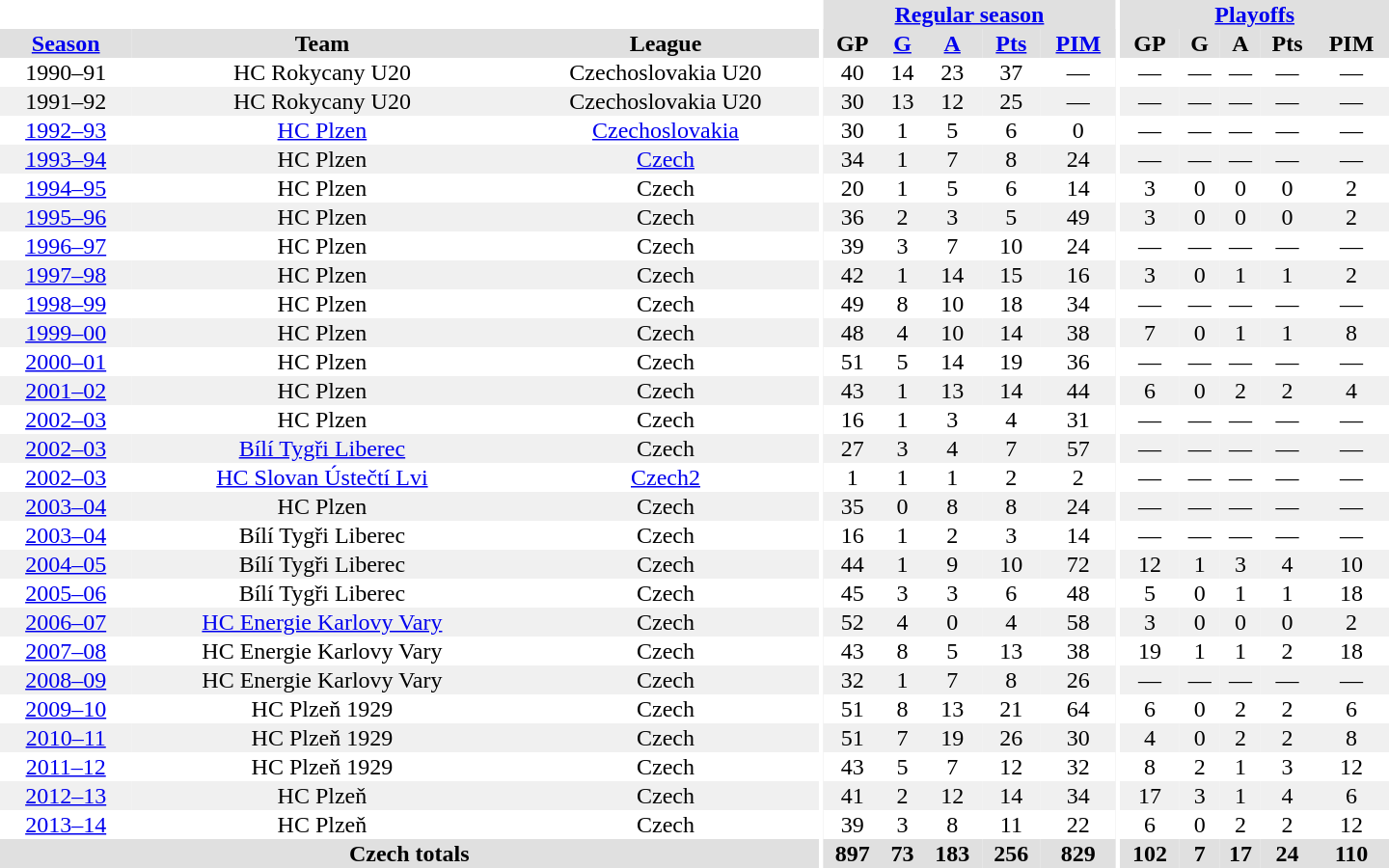<table border="0" cellpadding="1" cellspacing="0" style="text-align:center; width:60em">
<tr bgcolor="#e0e0e0">
<th colspan="3" bgcolor="#ffffff"></th>
<th rowspan="99" bgcolor="#ffffff"></th>
<th colspan="5"><a href='#'>Regular season</a></th>
<th rowspan="99" bgcolor="#ffffff"></th>
<th colspan="5"><a href='#'>Playoffs</a></th>
</tr>
<tr bgcolor="#e0e0e0">
<th><a href='#'>Season</a></th>
<th>Team</th>
<th>League</th>
<th>GP</th>
<th><a href='#'>G</a></th>
<th><a href='#'>A</a></th>
<th><a href='#'>Pts</a></th>
<th><a href='#'>PIM</a></th>
<th>GP</th>
<th>G</th>
<th>A</th>
<th>Pts</th>
<th>PIM</th>
</tr>
<tr>
<td>1990–91</td>
<td>HC Rokycany U20</td>
<td>Czechoslovakia U20</td>
<td>40</td>
<td>14</td>
<td>23</td>
<td>37</td>
<td>—</td>
<td>—</td>
<td>—</td>
<td>—</td>
<td>—</td>
<td>—</td>
</tr>
<tr bgcolor="#f0f0f0">
<td>1991–92</td>
<td>HC Rokycany U20</td>
<td>Czechoslovakia U20</td>
<td>30</td>
<td>13</td>
<td>12</td>
<td>25</td>
<td>—</td>
<td>—</td>
<td>—</td>
<td>—</td>
<td>—</td>
<td>—</td>
</tr>
<tr>
<td><a href='#'>1992–93</a></td>
<td><a href='#'>HC Plzen</a></td>
<td><a href='#'>Czechoslovakia</a></td>
<td>30</td>
<td>1</td>
<td>5</td>
<td>6</td>
<td>0</td>
<td>—</td>
<td>—</td>
<td>—</td>
<td>—</td>
<td>—</td>
</tr>
<tr bgcolor="#f0f0f0">
<td><a href='#'>1993–94</a></td>
<td>HC Plzen</td>
<td><a href='#'>Czech</a></td>
<td>34</td>
<td>1</td>
<td>7</td>
<td>8</td>
<td>24</td>
<td>—</td>
<td>—</td>
<td>—</td>
<td>—</td>
<td>—</td>
</tr>
<tr>
<td><a href='#'>1994–95</a></td>
<td>HC Plzen</td>
<td>Czech</td>
<td>20</td>
<td>1</td>
<td>5</td>
<td>6</td>
<td>14</td>
<td>3</td>
<td>0</td>
<td>0</td>
<td>0</td>
<td>2</td>
</tr>
<tr bgcolor="#f0f0f0">
<td><a href='#'>1995–96</a></td>
<td>HC Plzen</td>
<td>Czech</td>
<td>36</td>
<td>2</td>
<td>3</td>
<td>5</td>
<td>49</td>
<td>3</td>
<td>0</td>
<td>0</td>
<td>0</td>
<td>2</td>
</tr>
<tr>
<td><a href='#'>1996–97</a></td>
<td>HC Plzen</td>
<td>Czech</td>
<td>39</td>
<td>3</td>
<td>7</td>
<td>10</td>
<td>24</td>
<td>—</td>
<td>—</td>
<td>—</td>
<td>—</td>
<td>—</td>
</tr>
<tr bgcolor="#f0f0f0">
<td><a href='#'>1997–98</a></td>
<td>HC Plzen</td>
<td>Czech</td>
<td>42</td>
<td>1</td>
<td>14</td>
<td>15</td>
<td>16</td>
<td>3</td>
<td>0</td>
<td>1</td>
<td>1</td>
<td>2</td>
</tr>
<tr>
<td><a href='#'>1998–99</a></td>
<td>HC Plzen</td>
<td>Czech</td>
<td>49</td>
<td>8</td>
<td>10</td>
<td>18</td>
<td>34</td>
<td>—</td>
<td>—</td>
<td>—</td>
<td>—</td>
<td>—</td>
</tr>
<tr bgcolor="#f0f0f0">
<td><a href='#'>1999–00</a></td>
<td>HC Plzen</td>
<td>Czech</td>
<td>48</td>
<td>4</td>
<td>10</td>
<td>14</td>
<td>38</td>
<td>7</td>
<td>0</td>
<td>1</td>
<td>1</td>
<td>8</td>
</tr>
<tr>
<td><a href='#'>2000–01</a></td>
<td>HC Plzen</td>
<td>Czech</td>
<td>51</td>
<td>5</td>
<td>14</td>
<td>19</td>
<td>36</td>
<td>—</td>
<td>—</td>
<td>—</td>
<td>—</td>
<td>—</td>
</tr>
<tr bgcolor="#f0f0f0">
<td><a href='#'>2001–02</a></td>
<td>HC Plzen</td>
<td>Czech</td>
<td>43</td>
<td>1</td>
<td>13</td>
<td>14</td>
<td>44</td>
<td>6</td>
<td>0</td>
<td>2</td>
<td>2</td>
<td>4</td>
</tr>
<tr>
<td><a href='#'>2002–03</a></td>
<td>HC Plzen</td>
<td>Czech</td>
<td>16</td>
<td>1</td>
<td>3</td>
<td>4</td>
<td>31</td>
<td>—</td>
<td>—</td>
<td>—</td>
<td>—</td>
<td>—</td>
</tr>
<tr bgcolor="#f0f0f0">
<td><a href='#'>2002–03</a></td>
<td><a href='#'>Bílí Tygři Liberec</a></td>
<td>Czech</td>
<td>27</td>
<td>3</td>
<td>4</td>
<td>7</td>
<td>57</td>
<td>—</td>
<td>—</td>
<td>—</td>
<td>—</td>
<td>—</td>
</tr>
<tr>
<td><a href='#'>2002–03</a></td>
<td><a href='#'>HC Slovan Ústečtí Lvi</a></td>
<td><a href='#'>Czech2</a></td>
<td>1</td>
<td>1</td>
<td>1</td>
<td>2</td>
<td>2</td>
<td>—</td>
<td>—</td>
<td>—</td>
<td>—</td>
<td>—</td>
</tr>
<tr bgcolor="#f0f0f0">
<td><a href='#'>2003–04</a></td>
<td>HC Plzen</td>
<td>Czech</td>
<td>35</td>
<td>0</td>
<td>8</td>
<td>8</td>
<td>24</td>
<td>—</td>
<td>—</td>
<td>—</td>
<td>—</td>
<td>—</td>
</tr>
<tr>
<td><a href='#'>2003–04</a></td>
<td>Bílí Tygři Liberec</td>
<td>Czech</td>
<td>16</td>
<td>1</td>
<td>2</td>
<td>3</td>
<td>14</td>
<td>—</td>
<td>—</td>
<td>—</td>
<td>—</td>
<td>—</td>
</tr>
<tr bgcolor="#f0f0f0">
<td><a href='#'>2004–05</a></td>
<td>Bílí Tygři Liberec</td>
<td>Czech</td>
<td>44</td>
<td>1</td>
<td>9</td>
<td>10</td>
<td>72</td>
<td>12</td>
<td>1</td>
<td>3</td>
<td>4</td>
<td>10</td>
</tr>
<tr>
<td><a href='#'>2005–06</a></td>
<td>Bílí Tygři Liberec</td>
<td>Czech</td>
<td>45</td>
<td>3</td>
<td>3</td>
<td>6</td>
<td>48</td>
<td>5</td>
<td>0</td>
<td>1</td>
<td>1</td>
<td>18</td>
</tr>
<tr bgcolor="#f0f0f0">
<td><a href='#'>2006–07</a></td>
<td><a href='#'>HC Energie Karlovy Vary</a></td>
<td>Czech</td>
<td>52</td>
<td>4</td>
<td>0</td>
<td>4</td>
<td>58</td>
<td>3</td>
<td>0</td>
<td>0</td>
<td>0</td>
<td>2</td>
</tr>
<tr>
<td><a href='#'>2007–08</a></td>
<td>HC Energie Karlovy Vary</td>
<td>Czech</td>
<td>43</td>
<td>8</td>
<td>5</td>
<td>13</td>
<td>38</td>
<td>19</td>
<td>1</td>
<td>1</td>
<td>2</td>
<td>18</td>
</tr>
<tr bgcolor="#f0f0f0">
<td><a href='#'>2008–09</a></td>
<td>HC Energie Karlovy Vary</td>
<td>Czech</td>
<td>32</td>
<td>1</td>
<td>7</td>
<td>8</td>
<td>26</td>
<td>—</td>
<td>—</td>
<td>—</td>
<td>—</td>
<td>—</td>
</tr>
<tr>
<td><a href='#'>2009–10</a></td>
<td>HC Plzeň 1929</td>
<td>Czech</td>
<td>51</td>
<td>8</td>
<td>13</td>
<td>21</td>
<td>64</td>
<td>6</td>
<td>0</td>
<td>2</td>
<td>2</td>
<td>6</td>
</tr>
<tr bgcolor="#f0f0f0">
<td><a href='#'>2010–11</a></td>
<td>HC Plzeň 1929</td>
<td>Czech</td>
<td>51</td>
<td>7</td>
<td>19</td>
<td>26</td>
<td>30</td>
<td>4</td>
<td>0</td>
<td>2</td>
<td>2</td>
<td>8</td>
</tr>
<tr>
<td><a href='#'>2011–12</a></td>
<td>HC Plzeň 1929</td>
<td>Czech</td>
<td>43</td>
<td>5</td>
<td>7</td>
<td>12</td>
<td>32</td>
<td>8</td>
<td>2</td>
<td>1</td>
<td>3</td>
<td>12</td>
</tr>
<tr bgcolor="#f0f0f0">
<td><a href='#'>2012–13</a></td>
<td>HC Plzeň</td>
<td>Czech</td>
<td>41</td>
<td>2</td>
<td>12</td>
<td>14</td>
<td>34</td>
<td>17</td>
<td>3</td>
<td>1</td>
<td>4</td>
<td>6</td>
</tr>
<tr>
<td><a href='#'>2013–14</a></td>
<td>HC Plzeň</td>
<td>Czech</td>
<td>39</td>
<td>3</td>
<td>8</td>
<td>11</td>
<td>22</td>
<td>6</td>
<td>0</td>
<td>2</td>
<td>2</td>
<td>12</td>
</tr>
<tr>
</tr>
<tr ALIGN="center" bgcolor="#e0e0e0">
<th colspan="3">Czech totals</th>
<th ALIGN="center">897</th>
<th ALIGN="center">73</th>
<th ALIGN="center">183</th>
<th ALIGN="center">256</th>
<th ALIGN="center">829</th>
<th ALIGN="center">102</th>
<th ALIGN="center">7</th>
<th ALIGN="center">17</th>
<th ALIGN="center">24</th>
<th ALIGN="center">110</th>
</tr>
</table>
